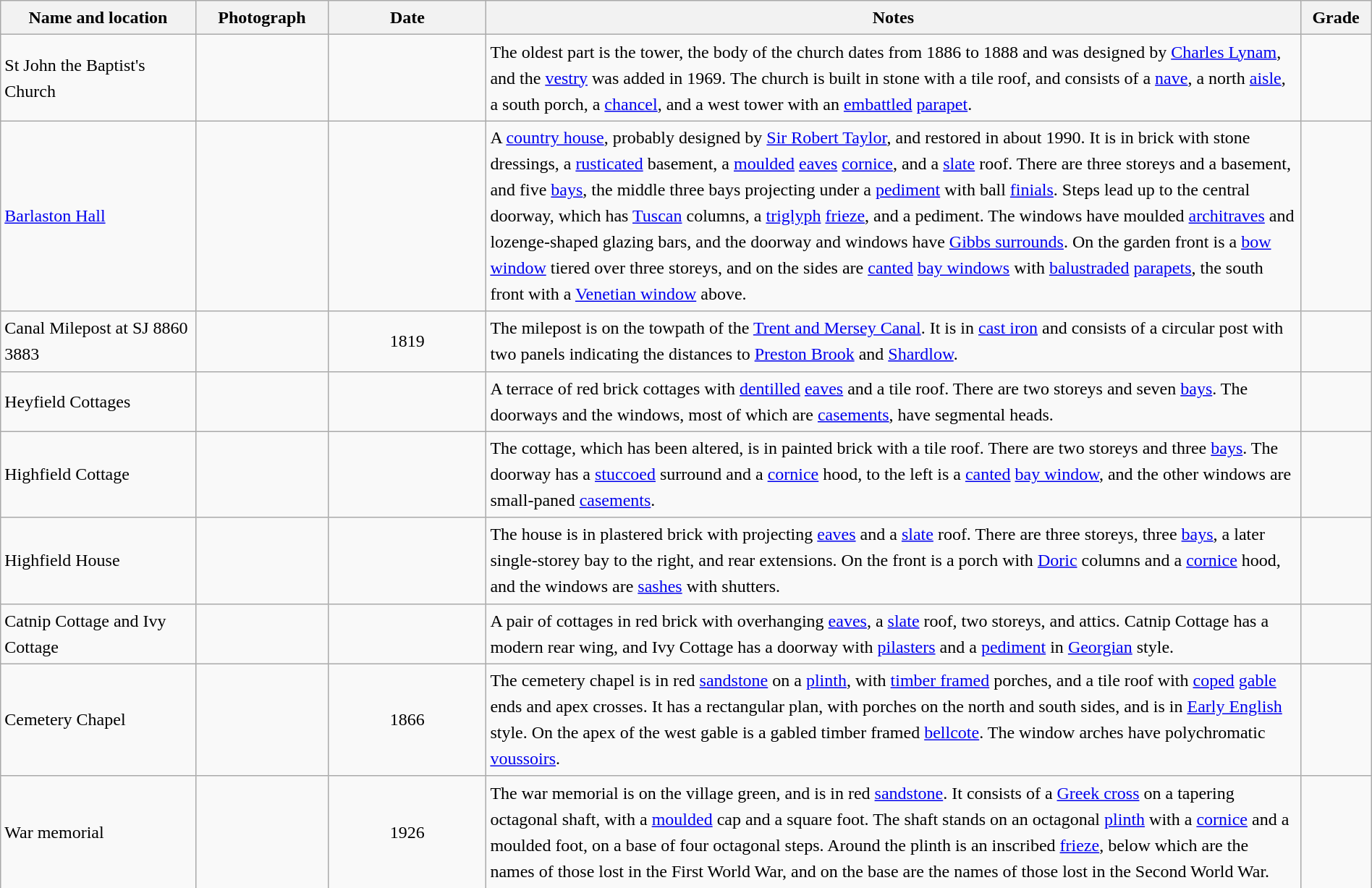<table class="wikitable sortable plainrowheaders" style="width:100%; border:0; text-align:left; line-height:150%;">
<tr>
<th scope="col"  style="width:150px">Name and location</th>
<th scope="col"  style="width:100px" class="unsortable">Photograph</th>
<th scope="col"  style="width:120px">Date</th>
<th scope="col"  style="width:650px" class="unsortable">Notes</th>
<th scope="col"  style="width:50px">Grade</th>
</tr>
<tr>
<td>St John the Baptist's Church<br><small></small></td>
<td></td>
<td align="center"></td>
<td>The oldest part is the tower, the body of the church dates from 1886 to 1888 and was designed by <a href='#'>Charles Lynam</a>, and the <a href='#'>vestry</a> was added in 1969.  The church is built in stone with a tile roof, and consists of a <a href='#'>nave</a>, a north <a href='#'>aisle</a>, a south porch, a <a href='#'>chancel</a>, and a west tower with an <a href='#'>embattled</a> <a href='#'>parapet</a>.</td>
<td align="center" ></td>
</tr>
<tr>
<td><a href='#'>Barlaston Hall</a><br><small></small></td>
<td></td>
<td align="center"></td>
<td>A <a href='#'>country house</a>, probably designed by <a href='#'>Sir Robert Taylor</a>, and restored in about 1990.  It is in brick with stone dressings, a <a href='#'>rusticated</a> basement, a <a href='#'>moulded</a> <a href='#'>eaves</a> <a href='#'>cornice</a>, and a <a href='#'>slate</a> roof.  There are three storeys and a basement, and five <a href='#'>bays</a>, the middle three bays projecting under a <a href='#'>pediment</a> with ball <a href='#'>finials</a>.  Steps lead up to the central doorway, which has <a href='#'>Tuscan</a> columns, a <a href='#'>triglyph</a> <a href='#'>frieze</a>, and a pediment.  The windows have moulded <a href='#'>architraves</a> and lozenge-shaped glazing bars, and the doorway and windows have <a href='#'>Gibbs surrounds</a>.  On the garden front is a <a href='#'>bow window</a> tiered over three storeys, and on the sides are <a href='#'>canted</a> <a href='#'>bay windows</a> with <a href='#'>balustraded</a> <a href='#'>parapets</a>, the south front with a <a href='#'>Venetian window</a> above.</td>
<td align="center" ></td>
</tr>
<tr>
<td>Canal Milepost at SJ 8860 3883<br><small></small></td>
<td></td>
<td align="center">1819</td>
<td>The milepost is on the towpath of the <a href='#'>Trent and Mersey Canal</a>.  It is in <a href='#'>cast iron</a> and consists of a circular post with two panels indicating the distances to <a href='#'>Preston Brook</a> and <a href='#'>Shardlow</a>.</td>
<td align="center" ></td>
</tr>
<tr>
<td>Heyfield Cottages<br><small></small></td>
<td></td>
<td align="center"></td>
<td>A terrace of red brick cottages with <a href='#'>dentilled</a> <a href='#'>eaves</a> and a tile roof.  There are two storeys and seven <a href='#'>bays</a>.  The doorways and the windows, most of which are <a href='#'>casements</a>, have segmental heads.</td>
<td align="center" ></td>
</tr>
<tr>
<td>Highfield Cottage<br><small></small></td>
<td></td>
<td align="center"></td>
<td>The cottage, which has been altered, is in painted brick with a tile roof.  There are two storeys and three <a href='#'>bays</a>.  The doorway has a <a href='#'>stuccoed</a> surround and a <a href='#'>cornice</a> hood, to the left is a <a href='#'>canted</a> <a href='#'>bay window</a>, and the other windows are small-paned <a href='#'>casements</a>.</td>
<td align="center" ></td>
</tr>
<tr>
<td>Highfield House<br><small></small></td>
<td></td>
<td align="center"></td>
<td>The house is in plastered brick with projecting <a href='#'>eaves</a> and a <a href='#'>slate</a> roof.  There are three storeys, three <a href='#'>bays</a>, a later single-storey bay to the right, and rear extensions.  On the front is a porch with <a href='#'>Doric</a> columns and a <a href='#'>cornice</a> hood, and the windows are <a href='#'>sashes</a> with shutters.</td>
<td align="center" ></td>
</tr>
<tr>
<td>Catnip Cottage and Ivy Cottage<br><small></small></td>
<td></td>
<td align="center"></td>
<td>A pair of cottages in red brick with overhanging <a href='#'>eaves</a>, a <a href='#'>slate</a> roof, two storeys, and attics.  Catnip Cottage has a modern rear wing, and Ivy Cottage has a doorway with <a href='#'>pilasters</a> and a <a href='#'>pediment</a> in <a href='#'>Georgian</a> style.</td>
<td align="center" ></td>
</tr>
<tr>
<td>Cemetery Chapel<br><small></small></td>
<td></td>
<td align="center">1866</td>
<td>The cemetery chapel is in red <a href='#'>sandstone</a> on a <a href='#'>plinth</a>, with <a href='#'>timber framed</a> porches, and a tile roof with <a href='#'>coped</a> <a href='#'>gable</a> ends and apex crosses.  It has a rectangular plan, with porches on the north and south sides, and is in <a href='#'>Early English</a> style.  On the apex of the west gable is a gabled timber framed <a href='#'>bellcote</a>.  The window arches have polychromatic <a href='#'>voussoirs</a>.</td>
<td align="center" ></td>
</tr>
<tr>
<td>War memorial<br><small></small></td>
<td></td>
<td align="center">1926</td>
<td>The war memorial is on the village green, and is in red <a href='#'>sandstone</a>.  It consists of a <a href='#'>Greek cross</a> on a tapering octagonal shaft, with a <a href='#'>moulded</a> cap and a square foot.  The shaft stands on an octagonal <a href='#'>plinth</a> with a <a href='#'>cornice</a> and a moulded foot, on a base of four octagonal steps.  Around the plinth is an inscribed <a href='#'>frieze</a>, below which are the names of those lost in the First World War, and on the base are the names of those lost in the Second World War.</td>
<td align="center" ></td>
</tr>
<tr>
</tr>
</table>
